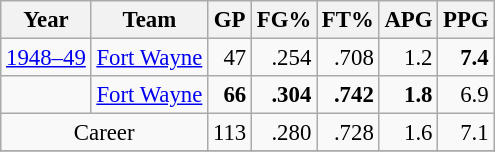<table class="wikitable sortable" style="font-size:95%; text-align:right;">
<tr>
<th>Year</th>
<th>Team</th>
<th>GP</th>
<th>FG%</th>
<th>FT%</th>
<th>APG</th>
<th>PPG</th>
</tr>
<tr>
<td style="text-align:left;"><a href='#'>1948–49</a></td>
<td style="text-align:left;"><a href='#'>Fort Wayne</a></td>
<td>47</td>
<td>.254</td>
<td>.708</td>
<td>1.2</td>
<td><strong>7.4</strong></td>
</tr>
<tr>
<td style="text-align:left;"></td>
<td style="text-align:left;"><a href='#'>Fort Wayne</a></td>
<td><strong>66</strong></td>
<td><strong>.304</strong></td>
<td><strong>.742</strong></td>
<td><strong>1.8</strong></td>
<td>6.9</td>
</tr>
<tr>
<td style="text-align:center;" colspan="2">Career</td>
<td>113</td>
<td>.280</td>
<td>.728</td>
<td>1.6</td>
<td>7.1</td>
</tr>
<tr>
</tr>
</table>
